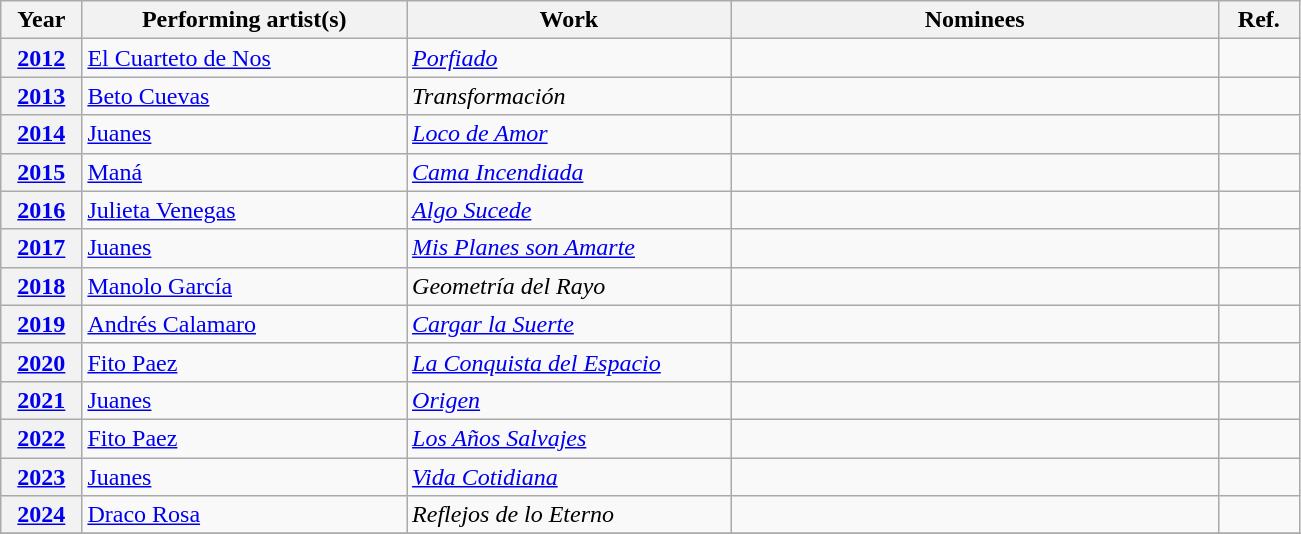<table class="wikitable plainrowheaders sortable">
<tr>
<th scope="col" width="5%">Year</th>
<th scope="col" width="20%">Performing artist(s)</th>
<th scope="col" width="20%">Work</th>
<th scope="col" class="unsortable" width="30%">Nominees</th>
<th scope="col" class="unsortable" width="5%">Ref.</th>
</tr>
<tr>
<th style="text-align:center;"><a href='#'>2012</a></th>
<td><a href='#'>El Cuarteto de Nos</a></td>
<td><em><a href='#'>Porfiado</a></em></td>
<td></td>
<td style="text-align:center;"></td>
</tr>
<tr>
<th style="text-align:center;"><a href='#'>2013</a></th>
<td><a href='#'>Beto Cuevas</a></td>
<td><em>Transformación</em></td>
<td></td>
<td></td>
</tr>
<tr>
<th style="text-align:center;"><a href='#'>2014</a></th>
<td><a href='#'>Juanes</a></td>
<td><em><a href='#'>Loco de Amor</a></em></td>
<td></td>
<td></td>
</tr>
<tr>
<th style="text-align:center;"><a href='#'>2015</a></th>
<td><a href='#'>Maná</a></td>
<td><em><a href='#'>Cama Incendiada</a></em></td>
<td></td>
<td></td>
</tr>
<tr>
<th style="text-align:center;"><a href='#'>2016</a></th>
<td><a href='#'>Julieta Venegas</a></td>
<td><em><a href='#'>Algo Sucede</a></em></td>
<td></td>
<td></td>
</tr>
<tr>
<th style="text-align:center;"><a href='#'>2017</a></th>
<td><a href='#'>Juanes</a></td>
<td><em><a href='#'>Mis Planes son Amarte</a></em></td>
<td></td>
<td></td>
</tr>
<tr>
<th style="text-align:center;"><a href='#'>2018</a></th>
<td><a href='#'>Manolo García</a></td>
<td><em>Geometría del Rayo</em></td>
<td></td>
<td></td>
</tr>
<tr>
<th style="text-align:center;"><a href='#'>2019</a></th>
<td><a href='#'>Andrés Calamaro</a></td>
<td><em><a href='#'>Cargar la Suerte</a></em></td>
<td></td>
<td></td>
</tr>
<tr>
<th style="text-align:center;"><a href='#'>2020</a></th>
<td><a href='#'>Fito Paez</a></td>
<td><em><a href='#'>La Conquista del Espacio</a></em></td>
<td></td>
<td></td>
</tr>
<tr>
<th style="text-align:center;"><a href='#'>2021</a></th>
<td><a href='#'>Juanes</a></td>
<td><em><a href='#'>Origen</a></em></td>
<td></td>
<td></td>
</tr>
<tr>
<th style="text-align:center;" scope="row"><a href='#'><strong>2022</strong></a></th>
<td><a href='#'>Fito Paez</a></td>
<td><em><a href='#'>Los Años Salvajes</a></em></td>
<td></td>
<td></td>
</tr>
<tr>
<th style="text-align:center;" scope="row"><a href='#'><strong>2023</strong></a></th>
<td><a href='#'>Juanes</a></td>
<td><em><a href='#'>Vida Cotidiana</a></em></td>
<td></td>
<td style="text-align:center;"></td>
</tr>
<tr>
<th style="text-align:center;" scope="row"><a href='#'><strong>2024</strong></a></th>
<td><a href='#'>Draco Rosa</a></td>
<td><em>Reflejos de lo Eterno</em></td>
<td></td>
<td align="center"></td>
</tr>
<tr>
</tr>
</table>
